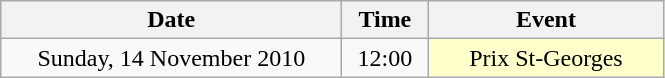<table class = "wikitable" style="text-align:center;">
<tr>
<th width=220>Date</th>
<th width=50>Time</th>
<th width=150>Event</th>
</tr>
<tr>
<td>Sunday, 14 November 2010</td>
<td>12:00</td>
<td bgcolor=ffffcc>Prix St-Georges</td>
</tr>
</table>
